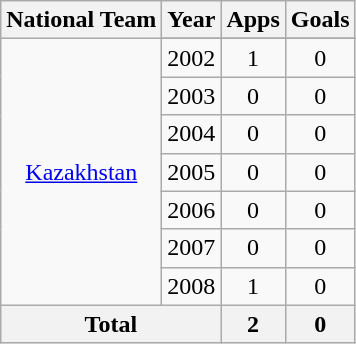<table class="wikitable" style="text-align:center">
<tr>
<th>National Team</th>
<th>Year</th>
<th>Apps</th>
<th>Goals</th>
</tr>
<tr>
<td rowspan="8"><a href='#'>Kazakhstan</a></td>
</tr>
<tr>
<td>2002</td>
<td>1</td>
<td>0</td>
</tr>
<tr>
<td>2003</td>
<td>0</td>
<td>0</td>
</tr>
<tr>
<td>2004</td>
<td>0</td>
<td>0</td>
</tr>
<tr>
<td>2005</td>
<td>0</td>
<td>0</td>
</tr>
<tr>
<td>2006</td>
<td>0</td>
<td>0</td>
</tr>
<tr>
<td>2007</td>
<td>0</td>
<td>0</td>
</tr>
<tr>
<td>2008</td>
<td>1</td>
<td>0</td>
</tr>
<tr>
<th colspan=2>Total</th>
<th>2</th>
<th>0</th>
</tr>
</table>
